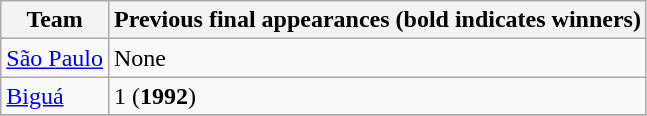<table class="wikitable">
<tr>
<th>Team</th>
<th>Previous final appearances (bold indicates winners)</th>
</tr>
<tr>
<td> <a href='#'>São Paulo</a></td>
<td>None</td>
</tr>
<tr>
<td> <a href='#'>Biguá</a></td>
<td>1 (<strong>1992</strong>)</td>
</tr>
<tr>
</tr>
</table>
